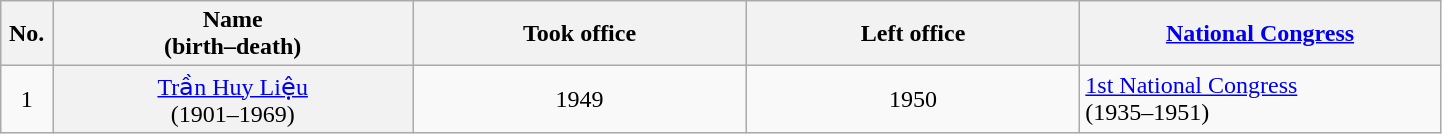<table class="wikitable" width=76%>
<tr>
<th scope="col" style="width:1em;">No.<br></th>
<th scope="col" style="width:13em;">Name<br>(birth–death)</th>
<th scope="col" style="width:12em;">Took office</th>
<th scope="col" style="width:12em;">Left office</th>
<th scope="col" style="width:13em;"><a href='#'>National Congress</a></th>
</tr>
<tr>
<td align="center">1</td>
<th align="center" scope="row" style="font-weight:normal;"><a href='#'>Trần Huy Liệu</a><br>(1901–1969)</th>
<td align="center">1949</td>
<td align="center">1950</td>
<td><a href='#'>1st National Congress</a><br>(1935–1951)</td>
</tr>
</table>
